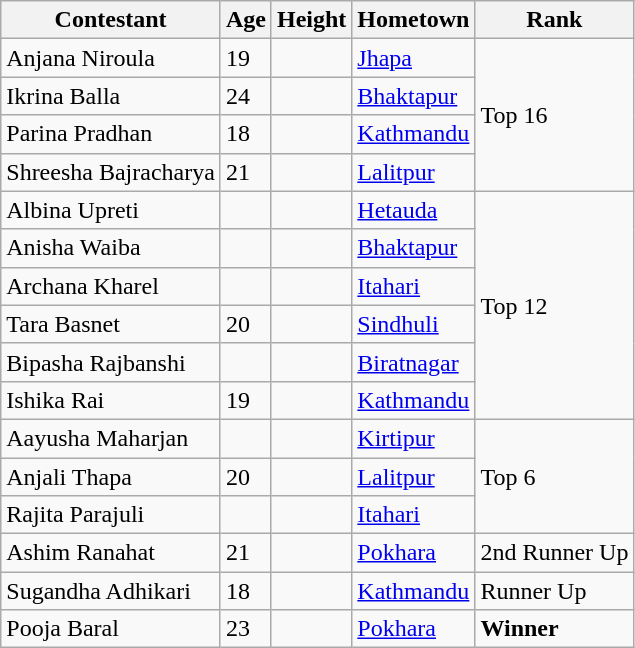<table class="wikitable sortable">
<tr>
<th>Contestant</th>
<th>Age</th>
<th>Height</th>
<th>Hometown</th>
<th>Rank</th>
</tr>
<tr>
<td>Anjana Niroula</td>
<td>19</td>
<td></td>
<td><a href='#'>Jhapa</a></td>
<td rowspan="4">Top 16</td>
</tr>
<tr>
<td>Ikrina Balla</td>
<td>24</td>
<td></td>
<td><a href='#'>Bhaktapur</a></td>
</tr>
<tr>
<td>Parina Pradhan</td>
<td>18</td>
<td></td>
<td><a href='#'>Kathmandu</a></td>
</tr>
<tr>
<td>Shreesha Bajracharya</td>
<td>21</td>
<td></td>
<td><a href='#'>Lalitpur</a></td>
</tr>
<tr>
<td>Albina Upreti</td>
<td></td>
<td></td>
<td><a href='#'>Hetauda</a></td>
<td rowspan="6">Top 12</td>
</tr>
<tr>
<td>Anisha Waiba</td>
<td></td>
<td></td>
<td><a href='#'>Bhaktapur</a></td>
</tr>
<tr>
<td>Archana Kharel</td>
<td></td>
<td></td>
<td><a href='#'>Itahari</a></td>
</tr>
<tr>
<td>Tara Basnet</td>
<td>20</td>
<td></td>
<td><a href='#'>Sindhuli</a></td>
</tr>
<tr>
<td>Bipasha Rajbanshi</td>
<td></td>
<td></td>
<td><a href='#'>Biratnagar</a></td>
</tr>
<tr>
<td>Ishika Rai</td>
<td>19</td>
<td></td>
<td><a href='#'>Kathmandu</a></td>
</tr>
<tr>
<td>Aayusha Maharjan</td>
<td></td>
<td></td>
<td><a href='#'>Kirtipur</a></td>
<td rowspan="3">Top 6</td>
</tr>
<tr>
<td>Anjali Thapa</td>
<td>20</td>
<td></td>
<td><a href='#'>Lalitpur</a></td>
</tr>
<tr>
<td>Rajita Parajuli</td>
<td></td>
<td></td>
<td><a href='#'>Itahari</a></td>
</tr>
<tr>
<td>Ashim Ranahat</td>
<td>21</td>
<td></td>
<td><a href='#'>Pokhara</a></td>
<td>2nd Runner Up</td>
</tr>
<tr>
<td>Sugandha Adhikari</td>
<td>18</td>
<td></td>
<td><a href='#'>Kathmandu</a></td>
<td>Runner Up</td>
</tr>
<tr>
<td>Pooja Baral</td>
<td>23</td>
<td></td>
<td><a href='#'>Pokhara</a></td>
<td><strong>Winner</strong></td>
</tr>
</table>
